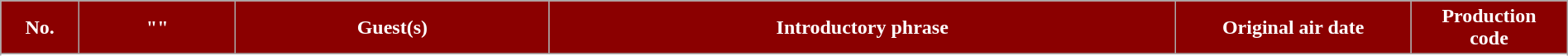<table class="wikitable plainrowheaders" style="width:100%; margin:auto;">
<tr>
<th style="background-color: #8B0000; color:#ffffff" width=5%><abbr>No.</abbr></th>
<th style="background-color: #8B0000; color:#ffffff" width=10%>"<a href='#'></a>"</th>
<th style="background-color: #8B0000; color:#ffffff" width=20%>Guest(s)</th>
<th style="background-color: #8B0000; color:#ffffff" width=40%>Introductory phrase</th>
<th style="background-color: #8B0000; color:#ffffff" width=15%>Original air date</th>
<th style="background-color: #8B0000; color:#ffffff" width=10%>Production <br> code</th>
</tr>
<tr>
</tr>
<tr>
</tr>
<tr>
</tr>
<tr>
</tr>
<tr>
</tr>
<tr>
</tr>
<tr>
</tr>
<tr>
</tr>
<tr>
</tr>
<tr>
</tr>
<tr>
</tr>
<tr>
</tr>
<tr>
</tr>
<tr>
</tr>
<tr>
</tr>
</table>
